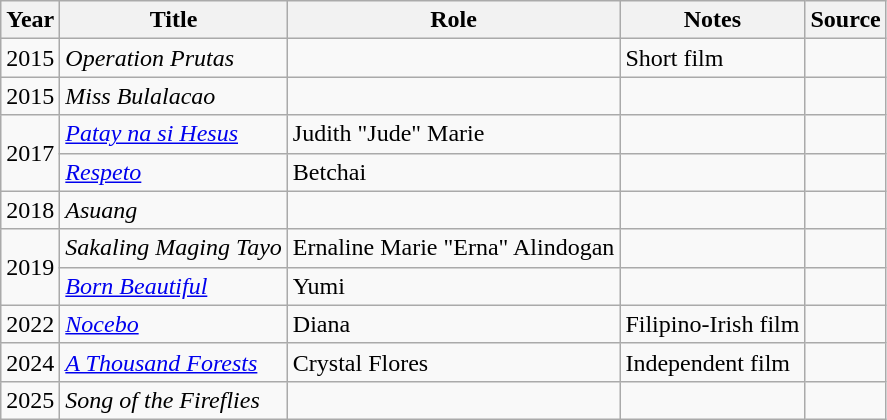<table class="wikitable sortable">
<tr>
<th>Year</th>
<th>Title</th>
<th>Role</th>
<th>Notes</th>
<th>Source</th>
</tr>
<tr>
<td>2015</td>
<td><em>Operation Prutas</em></td>
<td></td>
<td>Short film</td>
<td></td>
</tr>
<tr>
<td>2015</td>
<td><em>Miss Bulalacao</em></td>
<td></td>
<td></td>
<td></td>
</tr>
<tr>
<td rowspan="2">2017</td>
<td><em><a href='#'>Patay na si Hesus</a></em></td>
<td>Judith "Jude" Marie</td>
<td></td>
<td></td>
</tr>
<tr>
<td><em><a href='#'>Respeto</a></em></td>
<td>Betchai</td>
<td></td>
<td></td>
</tr>
<tr>
<td>2018</td>
<td><em>Asuang</em></td>
<td></td>
<td></td>
<td></td>
</tr>
<tr>
<td rowspan="2">2019</td>
<td><em>Sakaling Maging Tayo</em></td>
<td>Ernaline Marie "Erna" Alindogan</td>
<td></td>
<td></td>
</tr>
<tr>
<td><em><a href='#'>Born Beautiful</a></em></td>
<td>Yumi</td>
<td></td>
<td></td>
</tr>
<tr>
<td>2022</td>
<td><em><a href='#'>Nocebo</a></em></td>
<td>Diana</td>
<td>Filipino-Irish film</td>
<td></td>
</tr>
<tr>
<td>2024</td>
<td><em><a href='#'>A Thousand Forests</a></em></td>
<td>Crystal Flores</td>
<td>Independent film</td>
<td></td>
</tr>
<tr>
<td>2025</td>
<td><em>Song of the Fireflies</em></td>
<td></td>
<td></td>
<td></td>
</tr>
</table>
